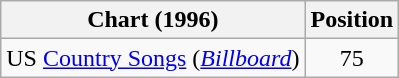<table class="wikitable sortable">
<tr>
<th scope="col">Chart (1996)</th>
<th scope="col">Position</th>
</tr>
<tr>
<td>US <a href='#'>Country Songs</a> (<em><a href='#'>Billboard</a></em>)</td>
<td align="center">75</td>
</tr>
</table>
